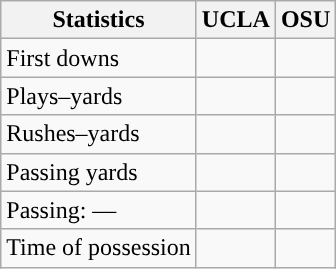<table class="wikitable" style="float:left">
<tr>
<th>Statistics</th>
<th>UCLA</th>
<th>OSU</th>
</tr>
<tr>
<td>First downs</td>
<td></td>
<td></td>
</tr>
<tr>
<td>Plays–yards</td>
<td></td>
<td></td>
</tr>
<tr>
<td>Rushes–yards</td>
<td></td>
<td></td>
</tr>
<tr>
<td>Passing yards</td>
<td></td>
<td></td>
</tr>
<tr>
<td>Passing: ––</td>
<td></td>
<td></td>
</tr>
<tr>
<td>Time of possession</td>
<td></td>
<td></td>
</tr>
</table>
